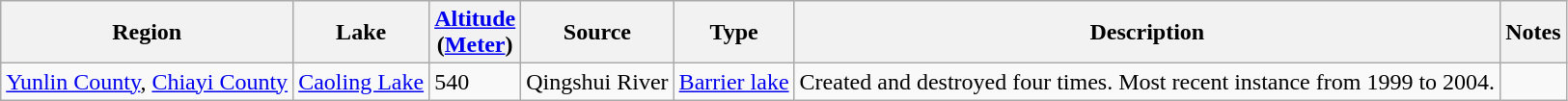<table class="wikitable sortable">
<tr bgcolor="#ececec">
<th>Region</th>
<th>Lake</th>
<th><a href='#'>Altitude</a><br>(<a href='#'>Meter</a>)</th>
<th>Source</th>
<th>Type</th>
<th>Description</th>
<th>Notes</th>
</tr>
<tr>
<td><a href='#'>Yunlin County</a>, <a href='#'>Chiayi County</a></td>
<td><a href='#'>Caoling Lake</a></td>
<td>540</td>
<td>Qingshui River</td>
<td><a href='#'>Barrier lake</a></td>
<td>Created and destroyed four times. Most recent instance from 1999 to 2004.</td>
<td></td>
</tr>
</table>
